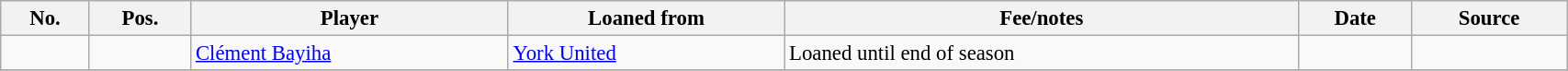<table class="wikitable sortable" style="width:90%; text-align:center; font-size:95%; text-align:left;">
<tr>
<th>No.</th>
<th>Pos.</th>
<th>Player</th>
<th>Loaned from</th>
<th>Fee/notes</th>
<th>Date</th>
<th>Source</th>
</tr>
<tr>
<td align=center></td>
<td align=center></td>
<td align=Bayiha, Clément> <a href='#'>Clément Bayiha</a></td>
<td> <a href='#'>York United</a></td>
<td>Loaned until end of season</td>
<td></td>
<td></td>
</tr>
<tr>
</tr>
</table>
